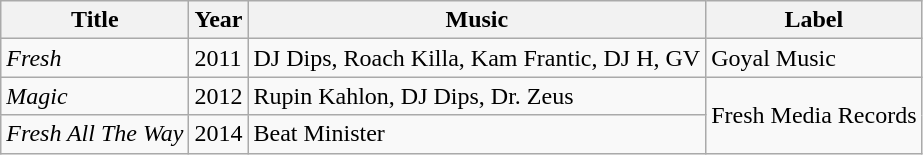<table class="wikitable">
<tr>
<th>Title</th>
<th>Year</th>
<th>Music</th>
<th>Label</th>
</tr>
<tr>
<td><em>Fresh</em></td>
<td>2011</td>
<td>DJ Dips, Roach Killa, Kam Frantic, DJ H, GV</td>
<td>Goyal Music</td>
</tr>
<tr>
<td><em>Magic</em></td>
<td>2012</td>
<td>Rupin Kahlon, DJ Dips, Dr. Zeus</td>
<td rowspan="2">Fresh Media Records</td>
</tr>
<tr>
<td><em>Fresh All The Way</em></td>
<td>2014</td>
<td>Beat Minister</td>
</tr>
</table>
